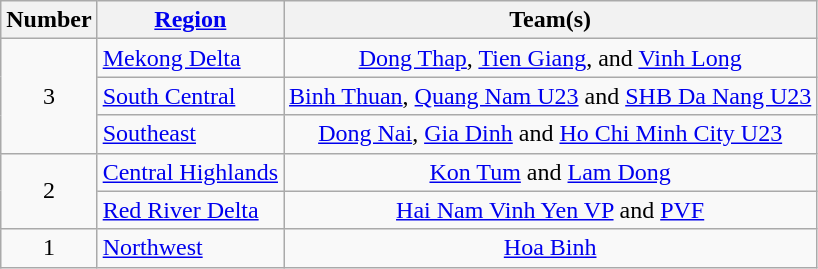<table class="wikitable" style="text-align:center">
<tr>
<th>Number</th>
<th><a href='#'>Region</a></th>
<th>Team(s)</th>
</tr>
<tr>
<td rowspan="3">3</td>
<td align="left"><a href='#'>Mekong Delta</a></td>
<td><a href='#'>Dong Thap</a>, <a href='#'>Tien Giang</a>, and <a href='#'>Vinh Long</a></td>
</tr>
<tr>
<td align="left"><a href='#'>South Central</a></td>
<td><a href='#'>Binh Thuan</a>, <a href='#'>Quang Nam U23</a> and <a href='#'>SHB Da Nang U23</a></td>
</tr>
<tr>
<td align="left"><a href='#'>Southeast</a></td>
<td><a href='#'>Dong Nai</a>, <a href='#'>Gia Dinh</a> and <a href='#'>Ho Chi Minh City U23</a></td>
</tr>
<tr>
<td rowspan="2">2</td>
<td align="left"><a href='#'>Central Highlands</a></td>
<td><a href='#'>Kon Tum</a> and <a href='#'>Lam Dong</a></td>
</tr>
<tr>
<td align="left"><a href='#'>Red River Delta</a></td>
<td><a href='#'>Hai Nam Vinh Yen VP</a> and <a href='#'>PVF</a></td>
</tr>
<tr>
<td rowspan="1">1</td>
<td align="left"><a href='#'>Northwest</a></td>
<td><a href='#'>Hoa Binh</a></td>
</tr>
</table>
